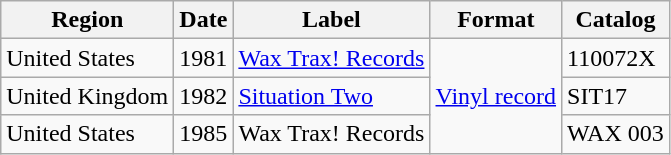<table class="wikitable">
<tr>
<th>Region</th>
<th>Date</th>
<th>Label</th>
<th>Format</th>
<th>Catalog</th>
</tr>
<tr>
<td>United States</td>
<td>1981</td>
<td><a href='#'>Wax Trax! Records</a></td>
<td rowspan="3"><a href='#'>Vinyl record</a></td>
<td>110072X</td>
</tr>
<tr>
<td>United Kingdom</td>
<td>1982</td>
<td><a href='#'>Situation Two</a></td>
<td>SIT17</td>
</tr>
<tr>
<td>United States</td>
<td>1985</td>
<td>Wax Trax! Records</td>
<td>WAX 003</td>
</tr>
</table>
